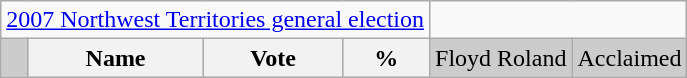<table class="wikitable">
<tr>
<td colspan=4 align=center><a href='#'>2007 Northwest Territories general election</a></td>
</tr>
<tr bgcolor="CCCCCC">
<td></td>
<th>Name</th>
<th>Vote</th>
<th>%<br></th>
<td>Floyd Roland</td>
<td colspan="2" align=center>Acclaimed</td>
</tr>
</table>
